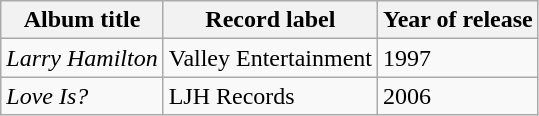<table class="wikitable sortable">
<tr>
<th>Album title</th>
<th>Record label</th>
<th>Year of release</th>
</tr>
<tr>
<td><em>Larry Hamilton</em></td>
<td>Valley Entertainment</td>
<td>1997</td>
</tr>
<tr>
<td><em>Love Is?</em></td>
<td>LJH Records</td>
<td>2006</td>
</tr>
</table>
